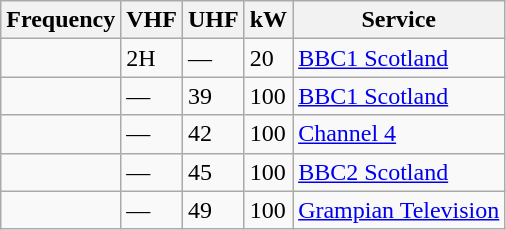<table class="wikitable sortable">
<tr>
<th>Frequency</th>
<th>VHF</th>
<th>UHF</th>
<th>kW</th>
<th>Service</th>
</tr>
<tr>
<td></td>
<td>2H</td>
<td>—</td>
<td>20</td>
<td><a href='#'>BBC1 Scotland</a></td>
</tr>
<tr>
<td></td>
<td>—</td>
<td>39</td>
<td>100</td>
<td><a href='#'>BBC1 Scotland</a></td>
</tr>
<tr>
<td></td>
<td>—</td>
<td>42</td>
<td>100</td>
<td><a href='#'>Channel 4</a></td>
</tr>
<tr>
<td></td>
<td>—</td>
<td>45</td>
<td>100</td>
<td><a href='#'>BBC2 Scotland</a></td>
</tr>
<tr>
<td></td>
<td>—</td>
<td>49</td>
<td>100</td>
<td><a href='#'>Grampian Television</a></td>
</tr>
</table>
